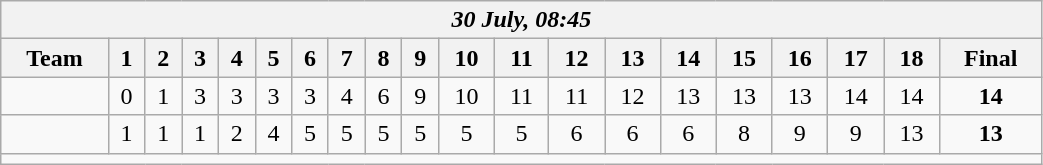<table class=wikitable style="text-align:center; width: 55%">
<tr>
<th colspan=20><em>30 July, 08:45</em></th>
</tr>
<tr>
<th>Team</th>
<th>1</th>
<th>2</th>
<th>3</th>
<th>4</th>
<th>5</th>
<th>6</th>
<th>7</th>
<th>8</th>
<th>9</th>
<th>10</th>
<th>11</th>
<th>12</th>
<th>13</th>
<th>14</th>
<th>15</th>
<th>16</th>
<th>17</th>
<th>18</th>
<th>Final</th>
</tr>
<tr>
<td align=left><strong></strong></td>
<td>0</td>
<td>1</td>
<td>3</td>
<td>3</td>
<td>3</td>
<td>3</td>
<td>4</td>
<td>6</td>
<td>9</td>
<td>10</td>
<td>11</td>
<td>11</td>
<td>12</td>
<td>13</td>
<td>13</td>
<td>13</td>
<td>14</td>
<td>14</td>
<td><strong>14</strong></td>
</tr>
<tr>
<td align=left></td>
<td>1</td>
<td>1</td>
<td>1</td>
<td>2</td>
<td>4</td>
<td>5</td>
<td>5</td>
<td>5</td>
<td>5</td>
<td>5</td>
<td>5</td>
<td>6</td>
<td>6</td>
<td>6</td>
<td>8</td>
<td>9</td>
<td>9</td>
<td>13</td>
<td><strong>13</strong></td>
</tr>
<tr>
<td colspan=20></td>
</tr>
</table>
